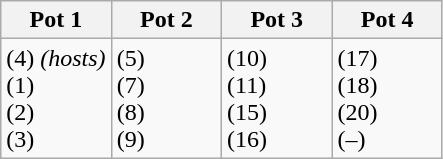<table class="wikitable">
<tr>
<th width=25%>Pot 1</th>
<th width=25%>Pot 2</th>
<th width=25%>Pot 3</th>
<th width=25%>Pot 4</th>
</tr>
<tr>
<td> (4) <em>(hosts)</em><br> (1)<br> (2)<br> (3)</td>
<td> (5)<br> (7)<br> (8)<br> (9)</td>
<td> (10)<br> (11)<br> (15)<br> (16)</td>
<td> (17)<br> (18)<br> (20)<br> (–)</td>
</tr>
</table>
